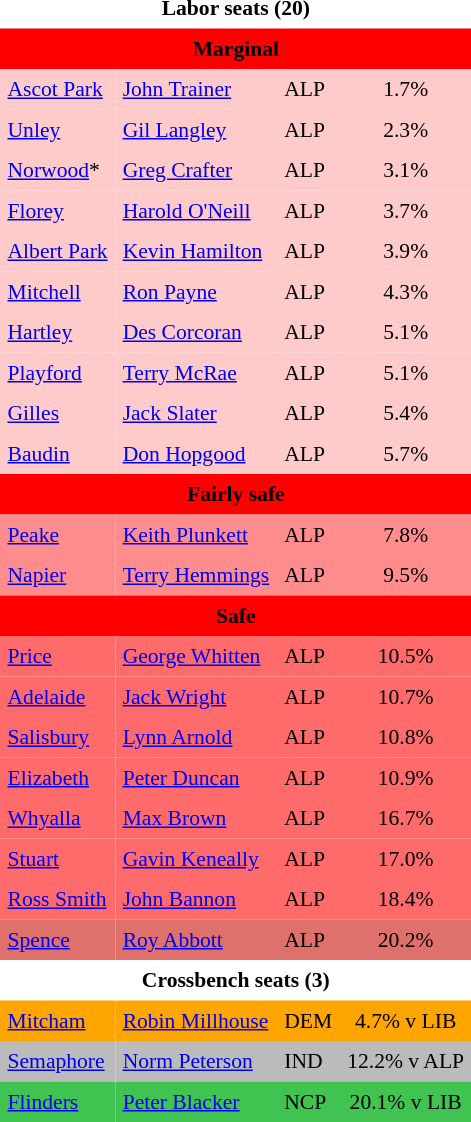<table class="toccolours" cellpadding="5" cellspacing="0" style="float:left; margin-right:.5em; margin-top:.4em; font-size:90%;">
<tr>
<td COLSPAN=4 align="center"><strong>Labor seats (20)</strong></td>
</tr>
<tr>
<td COLSPAN=4 align="center" bgcolor="red"><span><strong>Marginal</strong></span></td>
</tr>
<tr>
<td align="left" bgcolor="FFCACA"><a href='#'>Ascot Park</a></td>
<td align="left" bgcolor="FFCACA"><a href='#'>John Trainer</a></td>
<td align="left" bgcolor="FFCACA">ALP</td>
<td align="center" bgcolor="FFCACA">1.7%</td>
</tr>
<tr>
<td align="left" bgcolor="FFCACA"><a href='#'>Unley</a></td>
<td align="left" bgcolor="FFCACA"><a href='#'>Gil Langley</a></td>
<td align="left" bgcolor="FFCACA">ALP</td>
<td align="center" bgcolor="FFCACA">2.3%</td>
</tr>
<tr>
<td align="left" bgcolor="FFCACA"><a href='#'>Norwood</a>*</td>
<td align="left" bgcolor="FFCACA"><a href='#'>Greg Crafter</a></td>
<td align="left" bgcolor="FFCACA">ALP</td>
<td align="center" bgcolor="FFCACA">3.1%</td>
</tr>
<tr>
<td align="left" bgcolor="FFCACA"><a href='#'>Florey</a></td>
<td align="left" bgcolor="FFCACA"><a href='#'>Harold O'Neill</a></td>
<td align="left" bgcolor="FFCACA">ALP</td>
<td align="center" bgcolor="FFCACA">3.7%</td>
</tr>
<tr>
<td align="left" bgcolor="FFCACA"><a href='#'>Albert Park</a></td>
<td align="left" bgcolor="FFCACA"><a href='#'>Kevin Hamilton</a></td>
<td align="left" bgcolor="FFCACA">ALP</td>
<td align="center" bgcolor="FFCACA">3.9%</td>
</tr>
<tr>
<td align="left" bgcolor="FFCACA"><a href='#'>Mitchell</a></td>
<td align="left" bgcolor="FFCACA"><a href='#'>Ron Payne</a></td>
<td align="left" bgcolor="FFCACA">ALP</td>
<td align="center" bgcolor="FFCACA">4.3%</td>
</tr>
<tr>
<td align="left" bgcolor="FFCACA"><a href='#'>Hartley</a></td>
<td align="left" bgcolor="FFCACA"><a href='#'>Des Corcoran</a></td>
<td align="left" bgcolor="FFCACA">ALP</td>
<td align="center" bgcolor="FFCACA">5.1%</td>
</tr>
<tr>
<td align="left" bgcolor="FFCACA"><a href='#'>Playford</a></td>
<td align="left" bgcolor="FFCACA"><a href='#'>Terry McRae</a></td>
<td align="left" bgcolor="FFCACA">ALP</td>
<td align="center" bgcolor="FFCACA">5.1%</td>
</tr>
<tr>
<td align="left" bgcolor="FFCACA"><a href='#'>Gilles</a></td>
<td align="left" bgcolor="FFCACA"><a href='#'>Jack Slater</a></td>
<td align="left" bgcolor="FFCACA">ALP</td>
<td align="center" bgcolor="FFCACA">5.4%</td>
</tr>
<tr>
<td align="left" bgcolor="FFCACA"><a href='#'>Baudin</a></td>
<td align="left" bgcolor="FFCACA"><a href='#'>Don Hopgood</a></td>
<td align="left" bgcolor="FFCACA">ALP</td>
<td align="center" bgcolor="FFCACA">5.7%</td>
</tr>
<tr>
<td COLSPAN=4 align="center" bgcolor="red"><span><strong>Fairly safe</strong></span></td>
</tr>
<tr>
<td align="left" bgcolor="FF8D8D"><a href='#'>Peake</a></td>
<td align="left" bgcolor="FF8D8D"><a href='#'>Keith Plunkett</a></td>
<td align="left" bgcolor="FF8D8D">ALP</td>
<td align="center" bgcolor="FF8D8D">7.8%</td>
</tr>
<tr>
<td align="left" bgcolor="FF8D8D"><a href='#'>Napier</a></td>
<td align="left" bgcolor="FF8D8D"><a href='#'>Terry Hemmings</a></td>
<td align="left" bgcolor="FF8D8D">ALP</td>
<td align="center" bgcolor="FF8D8D">9.5%</td>
</tr>
<tr>
<td COLSPAN=4 align="center" bgcolor="red"><span><strong>Safe</strong></span></td>
</tr>
<tr>
<td align="left" bgcolor="FF6B6B"><a href='#'>Price</a></td>
<td align="left" bgcolor="FF6B6B"><a href='#'>George Whitten</a></td>
<td align="left" bgcolor="FF6B6B">ALP</td>
<td align="center" bgcolor="FF6B6B">10.5%</td>
</tr>
<tr>
<td align="left" bgcolor="FF6B6B"><a href='#'>Adelaide</a></td>
<td align="left" bgcolor="FF6B6B"><a href='#'>Jack Wright</a></td>
<td align="left" bgcolor="FF6B6B">ALP</td>
<td align="center" bgcolor="FF6B6B">10.7%</td>
</tr>
<tr>
<td align="left" bgcolor="FF6B6B"><a href='#'>Salisbury</a></td>
<td align="left" bgcolor="FF6B6B"><a href='#'>Lynn Arnold</a></td>
<td align="left" bgcolor="FF6B6B">ALP</td>
<td align="center" bgcolor="FF6B6B">10.8%</td>
</tr>
<tr>
<td align="left" bgcolor="FF6B6B"><a href='#'>Elizabeth</a></td>
<td align="left" bgcolor="FF6B6B"><a href='#'>Peter Duncan</a></td>
<td align="left" bgcolor="FF6B6B">ALP</td>
<td align="center" bgcolor="FF6B6B">10.9%</td>
</tr>
<tr>
<td align="left" bgcolor="FF6B6B"><a href='#'>Whyalla</a></td>
<td align="left" bgcolor="FF6B6B"><a href='#'>Max Brown</a></td>
<td align="left" bgcolor="FF6B6B">ALP</td>
<td align="center" bgcolor="FF6B6B">16.7%</td>
</tr>
<tr>
<td align="left" bgcolor="FF6B6B"><a href='#'>Stuart</a></td>
<td align="left" bgcolor="FF6B6B"><a href='#'>Gavin Keneally</a></td>
<td align="left" bgcolor="FF6B6B">ALP</td>
<td align="center" bgcolor="FF6B6B">17.0%</td>
</tr>
<tr>
<td align="left" bgcolor="FF6B6B"><a href='#'>Ross Smith</a></td>
<td align="left" bgcolor="FF6B6B"><a href='#'>John Bannon</a></td>
<td align="left" bgcolor="FF6B6B">ALP</td>
<td align="center" bgcolor="FF6B6B">18.4%</td>
</tr>
<tr>
<td align="left" bgcolor="DF716D"><a href='#'>Spence</a></td>
<td align="left" bgcolor="DF716D"><a href='#'>Roy Abbott</a></td>
<td align="left" bgcolor="DF716D">ALP</td>
<td align="center" bgcolor="DF716D">20.2%</td>
</tr>
<tr>
<td COLSPAN=4 align="center"><strong>Crossbench seats (3)</strong></td>
</tr>
<tr>
<td align="left" bgcolor="FFA500"><a href='#'>Mitcham</a></td>
<td align="left" bgcolor="FFA500"><a href='#'>Robin Millhouse</a></td>
<td align="left" bgcolor="FFA500">DEM</td>
<td align="center" bgcolor="FFA500">4.7% v LIB</td>
</tr>
<tr>
<td align="left" bgcolor="BBBBBB"><a href='#'>Semaphore</a></td>
<td align="left" bgcolor="BBBBBB"><a href='#'>Norm Peterson</a></td>
<td align="left" bgcolor="BBBBBB">IND</td>
<td align="center" bgcolor="BBBBBB">12.2% v ALP</td>
</tr>
<tr>
<td align="left" bgcolor="40C351"><a href='#'>Flinders</a></td>
<td align="left" bgcolor="40C351"><a href='#'>Peter Blacker</a></td>
<td align="left" bgcolor="40C351">NCP</td>
<td align="center" bgcolor="40C351">20.1% v LIB</td>
</tr>
<tr>
</tr>
</table>
